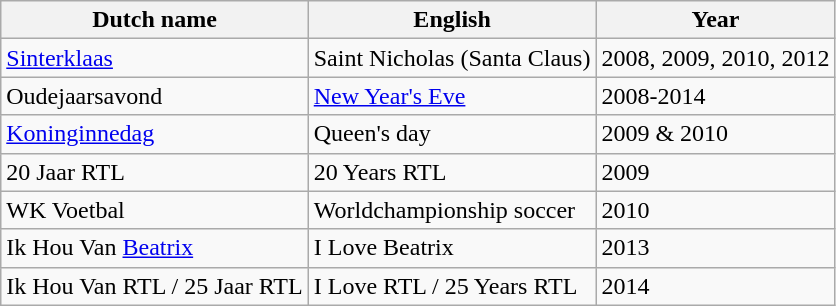<table class="wikitable">
<tr>
<th>Dutch name</th>
<th>English</th>
<th>Year</th>
</tr>
<tr>
<td><a href='#'>Sinterklaas</a></td>
<td>Saint Nicholas (Santa Claus)</td>
<td>2008, 2009, 2010, 2012</td>
</tr>
<tr>
<td>Oudejaarsavond</td>
<td><a href='#'>New Year's Eve</a></td>
<td>2008-2014</td>
</tr>
<tr>
<td><a href='#'>Koninginnedag</a></td>
<td>Queen's day</td>
<td>2009 & 2010</td>
</tr>
<tr>
<td>20 Jaar RTL</td>
<td>20 Years RTL</td>
<td>2009</td>
</tr>
<tr>
<td>WK Voetbal</td>
<td>Worldchampionship soccer</td>
<td>2010</td>
</tr>
<tr>
<td>Ik Hou Van <a href='#'>Beatrix</a></td>
<td>I Love Beatrix</td>
<td>2013</td>
</tr>
<tr>
<td>Ik Hou Van RTL / 25 Jaar RTL</td>
<td>I Love RTL / 25 Years RTL</td>
<td>2014</td>
</tr>
</table>
